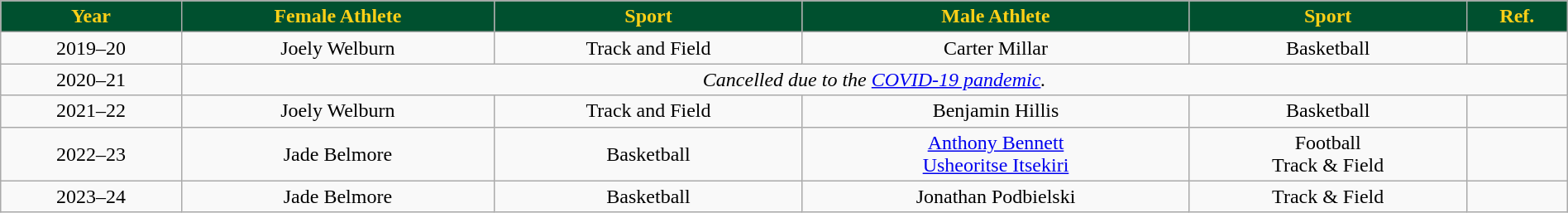<table class="wikitable" width="100%">
<tr align="center" style=" background:#00502F;color:#FDD017;">
<td><strong>Year</strong></td>
<td><strong>Female Athlete</strong></td>
<td><strong>Sport</strong></td>
<td><strong>Male Athlete</strong></td>
<td><strong>Sport</strong></td>
<td><strong>Ref.</strong></td>
</tr>
<tr align="center" bgcolor="">
<td>2019–20</td>
<td>Joely Welburn</td>
<td>Track and Field</td>
<td>Carter Millar</td>
<td>Basketball</td>
<td></td>
</tr>
<tr align="center" bgcolor="">
<td>2020–21</td>
<td colspan="5"><em>Cancelled due to the <a href='#'>COVID-19 pandemic</a>.</em></td>
</tr>
<tr align="center" bgcolor="">
<td>2021–22</td>
<td>Joely Welburn</td>
<td>Track and Field</td>
<td>Benjamin Hillis</td>
<td>Basketball</td>
<td></td>
</tr>
<tr align="center" bgcolor="">
<td>2022–23</td>
<td>Jade Belmore</td>
<td>Basketball</td>
<td><a href='#'>Anthony Bennett</a><br><a href='#'>Usheoritse Itsekiri</a></td>
<td>Football<br>Track & Field</td>
<td></td>
</tr>
<tr align="center" bgcolor="">
<td>2023–24</td>
<td>Jade Belmore</td>
<td>Basketball</td>
<td>Jonathan Podbielski</td>
<td>Track & Field</td>
<td></td>
</tr>
</table>
